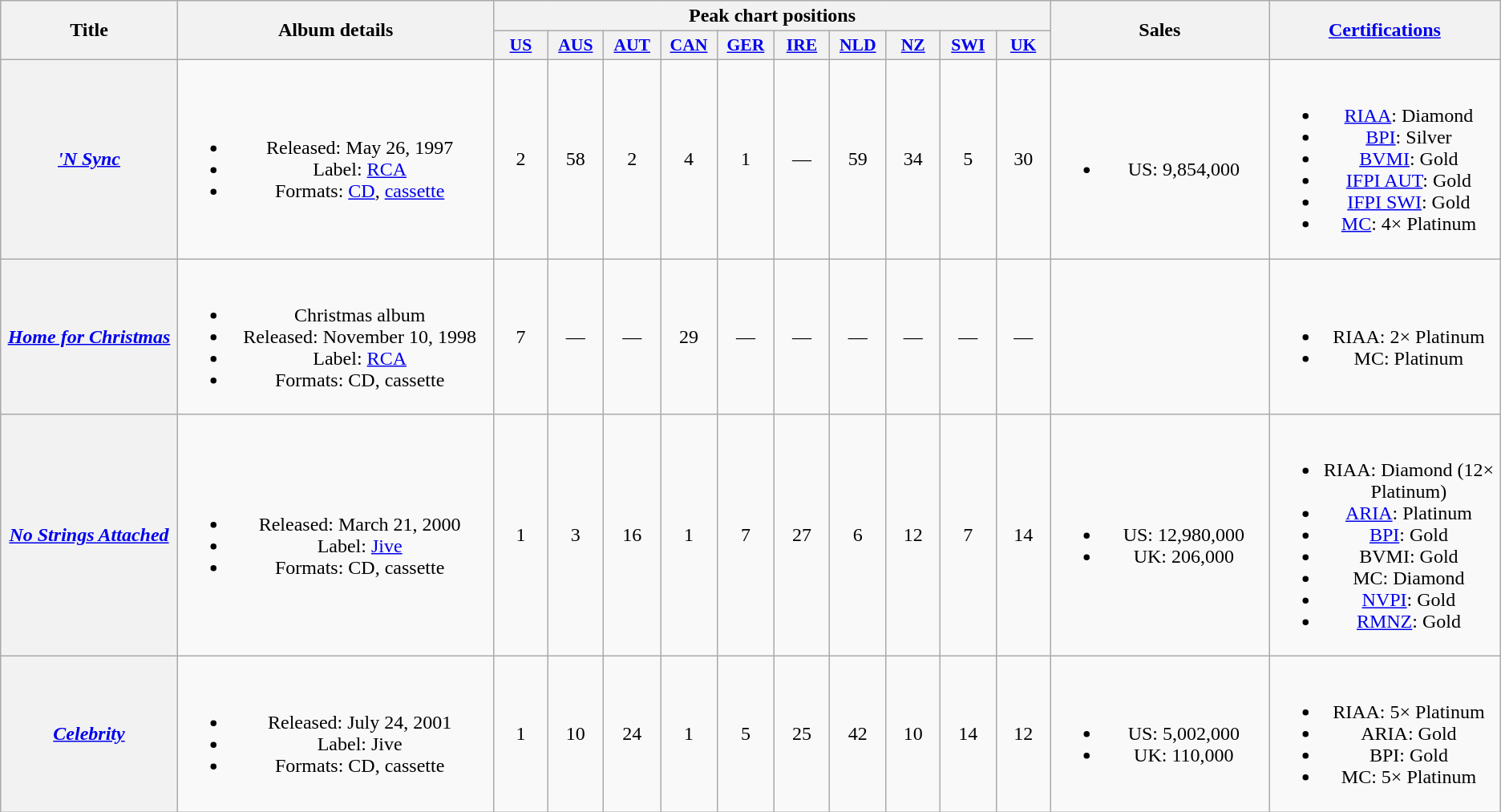<table class="wikitable plainrowheaders" style="text-align:center;">
<tr>
<th scope="col" rowspan="2" style="width:10em;">Title</th>
<th scope="col" rowspan="2" style="width:18em;">Album details</th>
<th scope="col" colspan="10">Peak chart positions</th>
<th scope="col" rowspan="2" style="width:12em;">Sales</th>
<th scope="col" rowspan="2" style="width:13em;"><a href='#'>Certifications</a></th>
</tr>
<tr>
<th style="width:3em;font-size:90%"><a href='#'>US</a><br></th>
<th style="width:3em;font-size:90%"><a href='#'>AUS</a><br></th>
<th style="width:3em;font-size:90%"><a href='#'>AUT</a><br></th>
<th style="width:3em;font-size:90%"><a href='#'>CAN</a><br></th>
<th style="width:3em;font-size:90%"><a href='#'>GER</a><br></th>
<th style="width:3em;font-size:90%"><a href='#'>IRE</a><br></th>
<th style="width:3em;font-size:90%"><a href='#'>NLD</a><br></th>
<th style="width:3em;font-size:90%"><a href='#'>NZ</a><br></th>
<th style="width:3em;font-size:90%"><a href='#'>SWI</a><br></th>
<th style="width:3em;font-size:90%"><a href='#'>UK</a><br></th>
</tr>
<tr>
<th scope="row"><em><a href='#'>'N Sync</a></em></th>
<td><br><ul><li>Released: May 26, 1997</li><li>Label: <a href='#'>RCA</a></li><li>Formats: <a href='#'>CD</a>, <a href='#'>cassette</a></li></ul></td>
<td>2</td>
<td>58</td>
<td>2</td>
<td>4</td>
<td>1</td>
<td>—</td>
<td>59</td>
<td>34</td>
<td>5</td>
<td>30</td>
<td><br><ul><li>US: 9,854,000</li></ul></td>
<td><br><ul><li><a href='#'>RIAA</a>: Diamond</li><li><a href='#'>BPI</a>: Silver</li><li><a href='#'>BVMI</a>: Gold</li><li><a href='#'>IFPI AUT</a>: Gold</li><li><a href='#'>IFPI SWI</a>: Gold</li><li><a href='#'>MC</a>: 4× Platinum</li></ul></td>
</tr>
<tr>
<th scope="row"><em><a href='#'>Home for Christmas</a></em></th>
<td><br><ul><li>Christmas album</li><li>Released: November 10, 1998</li><li>Label: <a href='#'>RCA</a></li><li>Formats: CD, cassette</li></ul></td>
<td>7</td>
<td>—</td>
<td>—</td>
<td>29</td>
<td>—</td>
<td>—</td>
<td>—</td>
<td>—</td>
<td>—</td>
<td>—</td>
<td></td>
<td><br><ul><li>RIAA: 2× Platinum</li><li>MC: Platinum</li></ul></td>
</tr>
<tr>
<th scope="row"><em><a href='#'>No Strings Attached</a></em></th>
<td><br><ul><li>Released: March 21, 2000</li><li>Label: <a href='#'>Jive</a></li><li>Formats: CD, cassette</li></ul></td>
<td>1</td>
<td>3</td>
<td>16</td>
<td>1</td>
<td>7</td>
<td>27</td>
<td>6</td>
<td>12</td>
<td>7</td>
<td>14</td>
<td><br><ul><li>US: 12,980,000</li><li>UK: 206,000</li></ul></td>
<td><br><ul><li>RIAA: Diamond (12× Platinum)</li><li><a href='#'>ARIA</a>: Platinum</li><li><a href='#'>BPI</a>: Gold</li><li>BVMI: Gold</li><li>MC: Diamond</li><li><a href='#'>NVPI</a>: Gold</li><li><a href='#'>RMNZ</a>: Gold</li></ul></td>
</tr>
<tr>
<th scope="row"><em><a href='#'>Celebrity</a></em></th>
<td><br><ul><li>Released: July 24, 2001</li><li>Label: Jive</li><li>Formats: CD, cassette</li></ul></td>
<td>1</td>
<td>10</td>
<td>24</td>
<td>1</td>
<td>5</td>
<td>25</td>
<td>42</td>
<td>10</td>
<td>14</td>
<td>12</td>
<td><br><ul><li>US: 5,002,000</li><li>UK: 110,000</li></ul></td>
<td><br><ul><li>RIAA: 5× Platinum</li><li>ARIA: Gold</li><li>BPI: Gold</li><li>MC: 5× Platinum</li></ul></td>
</tr>
</table>
